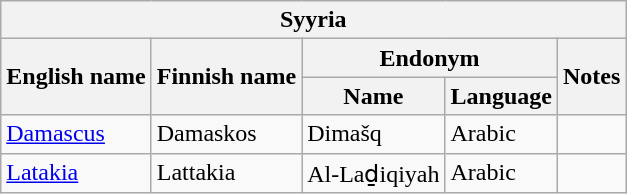<table class="wikitable sortable">
<tr>
<th colspan="5"> Syyria</th>
</tr>
<tr>
<th rowspan="2">English name</th>
<th rowspan="2">Finnish name</th>
<th colspan="2">Endonym</th>
<th rowspan="2">Notes</th>
</tr>
<tr>
<th>Name</th>
<th>Language</th>
</tr>
<tr>
<td><a href='#'>Damascus</a></td>
<td>Damaskos</td>
<td>Dimašq</td>
<td>Arabic</td>
<td></td>
</tr>
<tr>
<td><a href='#'>Latakia</a></td>
<td>Lattakia</td>
<td>Al-Laḏiqiyah</td>
<td>Arabic</td>
<td></td>
</tr>
</table>
